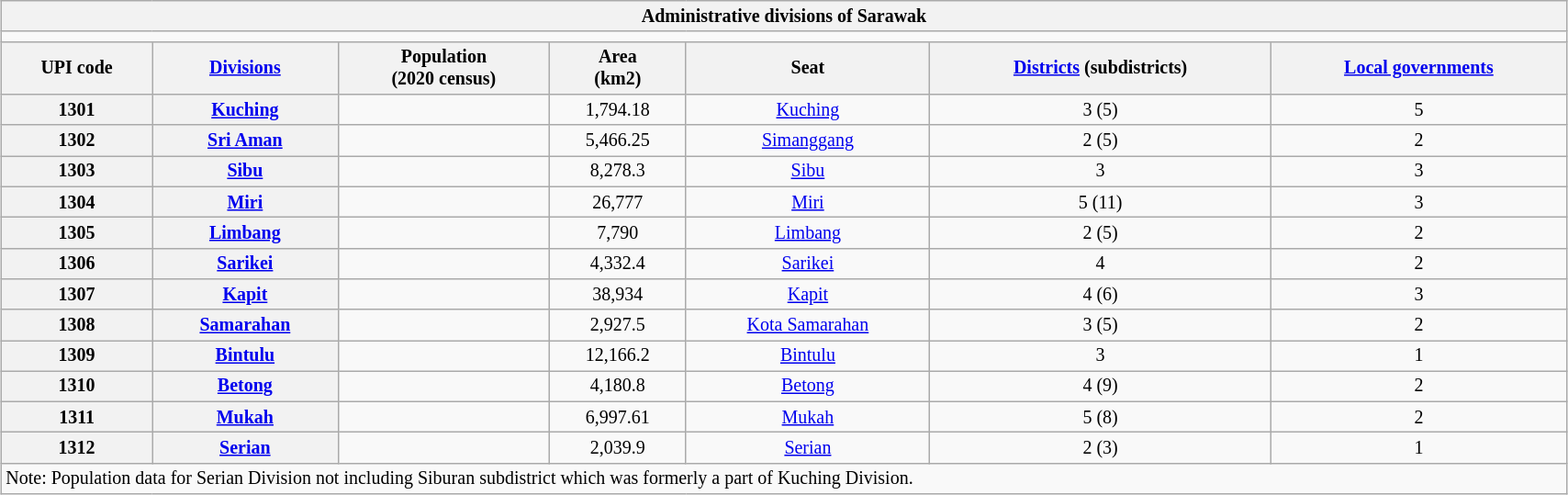<table class="wikitable" style="margin:1em auto 1em auto; width:90%; font-size:smaller; text-align:center">
<tr>
<th colspan=7><strong>Administrative divisions of Sarawak</strong></th>
</tr>
<tr>
<td colspan=7 style="font-size:larger"></td>
</tr>
<tr>
<th>UPI code</th>
<th><a href='#'>Divisions</a></th>
<th>Population<br>(2020 census)</th>
<th>Area<br>(km2)</th>
<th>Seat</th>
<th><a href='#'>Districts</a> (subdistricts)</th>
<th><a href='#'>Local governments</a></th>
</tr>
<tr>
<th>1301</th>
<th><a href='#'>Kuching</a></th>
<td></td>
<td>1,794.18</td>
<td><a href='#'>Kuching</a></td>
<td>3 (5)</td>
<td>5</td>
</tr>
<tr>
<th>1302</th>
<th><a href='#'>Sri Aman</a></th>
<td></td>
<td>5,466.25</td>
<td><a href='#'>Simanggang</a></td>
<td>2 (5)</td>
<td>2</td>
</tr>
<tr>
<th>1303</th>
<th><a href='#'>Sibu</a></th>
<td></td>
<td>8,278.3</td>
<td><a href='#'>Sibu</a></td>
<td>3</td>
<td>3</td>
</tr>
<tr>
<th>1304</th>
<th><a href='#'>Miri</a></th>
<td></td>
<td>26,777</td>
<td><a href='#'>Miri</a></td>
<td>5 (11)</td>
<td>3</td>
</tr>
<tr>
<th>1305</th>
<th><a href='#'>Limbang</a></th>
<td></td>
<td>7,790</td>
<td><a href='#'>Limbang</a></td>
<td>2 (5)</td>
<td>2</td>
</tr>
<tr>
<th>1306</th>
<th><a href='#'>Sarikei</a></th>
<td></td>
<td>4,332.4</td>
<td><a href='#'>Sarikei</a></td>
<td>4</td>
<td>2</td>
</tr>
<tr>
<th>1307</th>
<th><a href='#'>Kapit</a></th>
<td></td>
<td>38,934</td>
<td><a href='#'>Kapit</a></td>
<td>4 (6)</td>
<td>3</td>
</tr>
<tr>
<th>1308</th>
<th><a href='#'>Samarahan</a></th>
<td></td>
<td>2,927.5</td>
<td><a href='#'>Kota Samarahan</a></td>
<td>3 (5)</td>
<td>2</td>
</tr>
<tr>
<th>1309</th>
<th><a href='#'>Bintulu</a></th>
<td></td>
<td>12,166.2</td>
<td><a href='#'>Bintulu</a></td>
<td>3</td>
<td>1</td>
</tr>
<tr>
<th>1310</th>
<th><a href='#'>Betong</a></th>
<td></td>
<td>4,180.8</td>
<td><a href='#'>Betong</a></td>
<td>4 (9)</td>
<td>2</td>
</tr>
<tr>
<th>1311</th>
<th><a href='#'>Mukah</a></th>
<td></td>
<td>6,997.61</td>
<td><a href='#'>Mukah</a></td>
<td>5 (8)</td>
<td>2</td>
</tr>
<tr>
<th>1312</th>
<th><a href='#'>Serian</a></th>
<td></td>
<td>2,039.9</td>
<td><a href='#'>Serian</a></td>
<td>2 (3)</td>
<td>1</td>
</tr>
<tr>
<td colspan=7 style="text-align:left">Note: Population data for Serian Division not including Siburan subdistrict which was formerly a part of Kuching Division.</td>
</tr>
</table>
